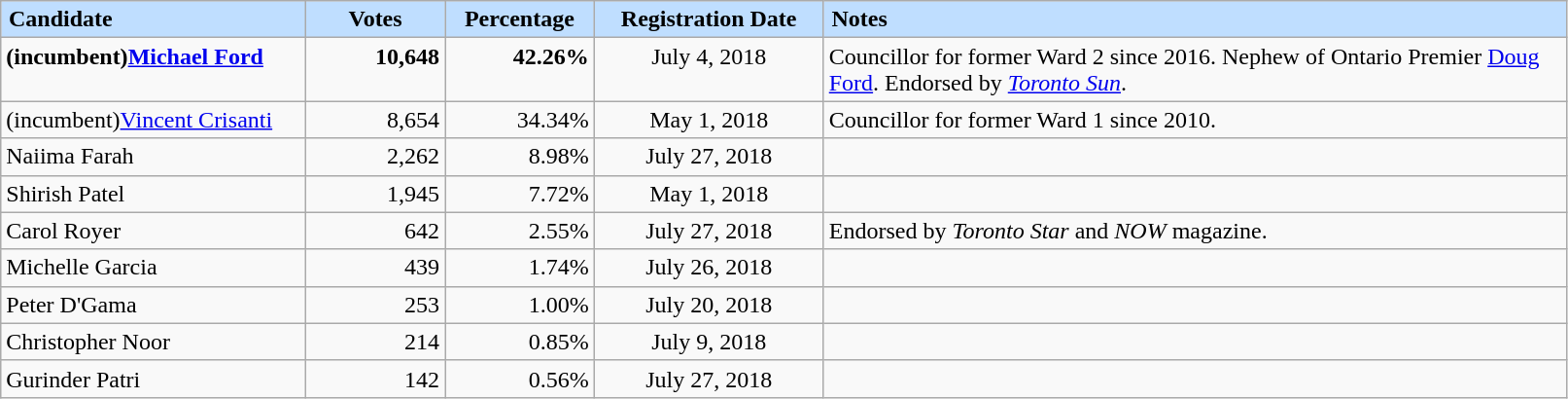<table class="sortable wikitable">
<tr>
<th scope="col" style="background-color:#bfdeff;width:200px;text-align:left;padding-left:5px;">Candidate</th>
<th scope="col" style="background-color:#bfdeff;width:88px;">Votes</th>
<th scope="col" style="background-color:#bfdeff;width:95px;">Percentage</th>
<th scope="col" style="background-color:#bfdeff;width:150px;">Registration Date</th>
<th scope="col" style="background-color:#bfdeff;width:500px;text-align:left;padding-left:5px;">Notes</th>
</tr>
<tr>
<td valign="top"><strong>(incumbent)<a href='#'>Michael Ford</a></strong></td>
<td valign="top" align="right"><strong>10,648</strong></td>
<td valign="top" align="right"><strong>42.26%</strong></td>
<td valign="top" align="center">July 4, 2018</td>
<td>Councillor for former Ward 2 since 2016. Nephew of Ontario Premier <a href='#'>Doug Ford</a>. Endorsed by <em><a href='#'>Toronto Sun</a></em>.</td>
</tr>
<tr>
<td valign="top">(incumbent)<a href='#'>Vincent Crisanti</a></td>
<td valign="top" align="right">8,654</td>
<td valign="top" align="right">34.34%</td>
<td valign="top" align="center">May 1, 2018</td>
<td>Councillor for former Ward 1 since 2010.</td>
</tr>
<tr>
<td valign="top">Naiima Farah</td>
<td valign="top" align="right">2,262</td>
<td valign="top" align="right">8.98%</td>
<td valign="top" align="center">July 27, 2018</td>
<td></td>
</tr>
<tr>
<td valign="top">Shirish Patel</td>
<td valign="top" align="right">1,945</td>
<td valign="top" align="right">7.72%</td>
<td valign="top" align="center">May 1, 2018</td>
<td></td>
</tr>
<tr>
<td valign="top">Carol Royer</td>
<td valign="top" align="right">642</td>
<td valign="top" align="right">2.55%</td>
<td valign="top" align="center">July 27, 2018</td>
<td>Endorsed by <em>Toronto Star</em> and <em>NOW</em> magazine.</td>
</tr>
<tr>
<td valign="top">Michelle Garcia</td>
<td valign="top" align="right">439</td>
<td valign="top" align="right">1.74%</td>
<td valign="top" align="center">July 26, 2018</td>
<td></td>
</tr>
<tr>
<td valign="top">Peter D'Gama</td>
<td valign="top" align="right">253</td>
<td valign="top" align="right">1.00%</td>
<td valign="top" align="center">July 20, 2018</td>
<td></td>
</tr>
<tr>
<td valign="top">Christopher Noor</td>
<td valign="top" align="right">214</td>
<td valign="top" align="right">0.85%</td>
<td valign="top" align="center">July 9, 2018</td>
<td></td>
</tr>
<tr>
<td valign="top">Gurinder Patri</td>
<td valign="top" align="right">142</td>
<td valign="top" align="right">0.56%</td>
<td valign="top" align="center">July 27, 2018</td>
<td></td>
</tr>
</table>
